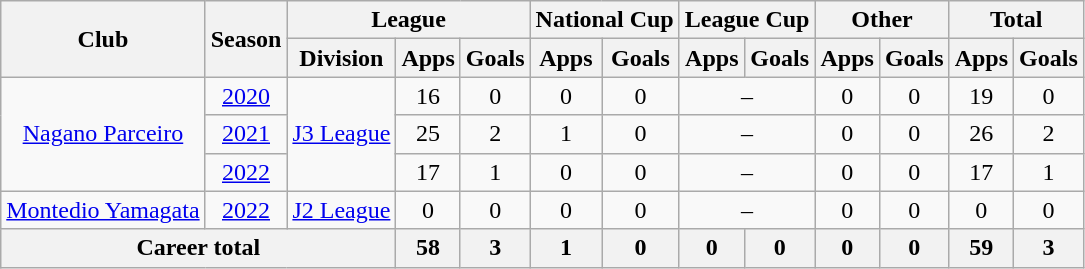<table class="wikitable" style="text-align: center">
<tr>
<th rowspan="2">Club</th>
<th rowspan="2">Season</th>
<th colspan="3">League</th>
<th colspan="2">National Cup</th>
<th colspan="2">League Cup</th>
<th colspan="2">Other</th>
<th colspan="2">Total</th>
</tr>
<tr>
<th>Division</th>
<th>Apps</th>
<th>Goals</th>
<th>Apps</th>
<th>Goals</th>
<th>Apps</th>
<th>Goals</th>
<th>Apps</th>
<th>Goals</th>
<th>Apps</th>
<th>Goals</th>
</tr>
<tr>
<td rowspan="3"><a href='#'>Nagano Parceiro</a></td>
<td><a href='#'>2020</a></td>
<td rowspan="3"><a href='#'>J3 League</a></td>
<td>16</td>
<td>0</td>
<td>0</td>
<td>0</td>
<td colspan="2">–</td>
<td>0</td>
<td>0</td>
<td>19</td>
<td>0</td>
</tr>
<tr>
<td><a href='#'>2021</a></td>
<td>25</td>
<td>2</td>
<td>1</td>
<td>0</td>
<td colspan="2">–</td>
<td>0</td>
<td>0</td>
<td>26</td>
<td>2</td>
</tr>
<tr>
<td><a href='#'>2022</a></td>
<td>17</td>
<td>1</td>
<td>0</td>
<td>0</td>
<td colspan="2">–</td>
<td>0</td>
<td>0</td>
<td>17</td>
<td>1</td>
</tr>
<tr>
<td><a href='#'>Montedio Yamagata</a></td>
<td><a href='#'>2022</a></td>
<td><a href='#'>J2 League</a></td>
<td>0</td>
<td>0</td>
<td>0</td>
<td>0</td>
<td colspan="2">–</td>
<td>0</td>
<td>0</td>
<td>0</td>
<td>0</td>
</tr>
<tr>
<th colspan="3">Career total</th>
<th>58</th>
<th>3</th>
<th>1</th>
<th>0</th>
<th>0</th>
<th>0</th>
<th>0</th>
<th>0</th>
<th>59</th>
<th>3</th>
</tr>
</table>
